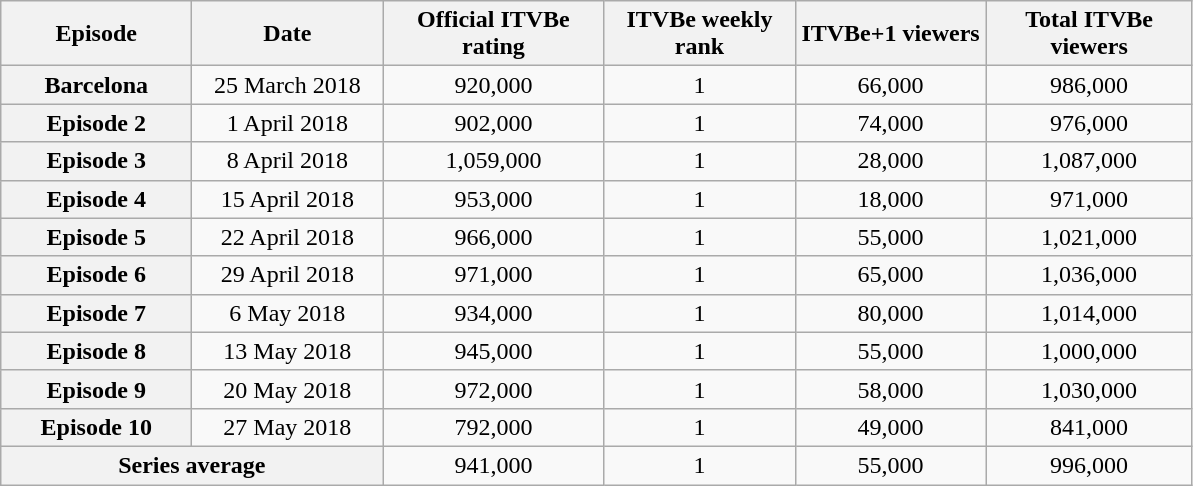<table class="wikitable sortable" style="text-align:center">
<tr>
<th scope="col" style="width:120px;">Episode</th>
<th scope="col" style="width:120px;">Date</th>
<th scope="col" style="width:140px;">Official ITVBe rating<br></th>
<th scope="col" style="width:120px;">ITVBe weekly rank</th>
<th scope="col" style="width:120px;">ITVBe+1 viewers </th>
<th scope="col" style="width:130px;">Total ITVBe viewers</th>
</tr>
<tr>
<th scope="row">Barcelona</th>
<td>25 March 2018</td>
<td>920,000</td>
<td>1</td>
<td>66,000</td>
<td>986,000</td>
</tr>
<tr>
<th scope="row">Episode 2</th>
<td>1 April 2018</td>
<td>902,000</td>
<td>1</td>
<td>74,000</td>
<td>976,000</td>
</tr>
<tr>
<th scope="row">Episode 3</th>
<td>8 April 2018</td>
<td>1,059,000</td>
<td>1</td>
<td>28,000</td>
<td>1,087,000</td>
</tr>
<tr>
<th scope="row">Episode 4</th>
<td>15 April 2018</td>
<td>953,000</td>
<td>1</td>
<td>18,000</td>
<td>971,000</td>
</tr>
<tr>
<th scope="row">Episode 5</th>
<td>22 April 2018</td>
<td>966,000</td>
<td>1</td>
<td>55,000</td>
<td>1,021,000</td>
</tr>
<tr>
<th scope="row">Episode 6</th>
<td>29 April 2018</td>
<td>971,000</td>
<td>1</td>
<td>65,000</td>
<td>1,036,000</td>
</tr>
<tr>
<th scope="row">Episode 7</th>
<td>6 May 2018</td>
<td>934,000</td>
<td>1</td>
<td>80,000</td>
<td>1,014,000</td>
</tr>
<tr>
<th scope="row">Episode 8</th>
<td>13 May 2018</td>
<td>945,000</td>
<td>1</td>
<td>55,000</td>
<td>1,000,000</td>
</tr>
<tr>
<th scope="row">Episode 9</th>
<td>20 May 2018</td>
<td>972,000</td>
<td>1</td>
<td>58,000</td>
<td>1,030,000</td>
</tr>
<tr>
<th scope="row">Episode 10</th>
<td>27 May 2018</td>
<td>792,000</td>
<td>1</td>
<td>49,000</td>
<td>841,000</td>
</tr>
<tr>
<th scope="row" colspan="2">Series average</th>
<td>941,000</td>
<td>1</td>
<td>55,000</td>
<td>996,000</td>
</tr>
</table>
